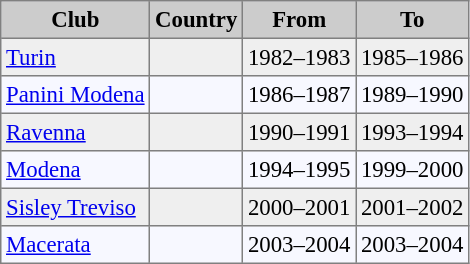<table bgcolor="#f7f8ff" cellpadding="3" cellspacing="0" border="1" style="font-size: 95%; border: gray solid 1px; border-collapse: collapse;">
<tr bgcolor="#CCCCCC">
<td align="center"><strong>Club</strong></td>
<td align="center"><strong>Country</strong></td>
<td align="center"><strong>From</strong></td>
<td align="center"><strong>To</strong></td>
</tr>
<tr bgcolor="#EFEFEF" align=left>
<td><a href='#'>Turin</a></td>
<td></td>
<td>1982–1983</td>
<td>1985–1986</td>
</tr>
<tr align=left>
<td><a href='#'>Panini Modena</a></td>
<td></td>
<td>1986–1987</td>
<td>1989–1990</td>
</tr>
<tr bgcolor="#EFEFEF" align="left">
<td><a href='#'>Ravenna</a></td>
<td></td>
<td>1990–1991</td>
<td>1993–1994</td>
</tr>
<tr align=left>
<td><a href='#'>Modena</a></td>
<td></td>
<td>1994–1995</td>
<td>1999–2000</td>
</tr>
<tr bgcolor="#EFEFEF" align="left">
<td><a href='#'>Sisley Treviso</a></td>
<td></td>
<td>2000–2001</td>
<td>2001–2002</td>
</tr>
<tr align=left>
<td><a href='#'>Macerata</a></td>
<td></td>
<td>2003–2004</td>
<td>2003–2004</td>
</tr>
</table>
